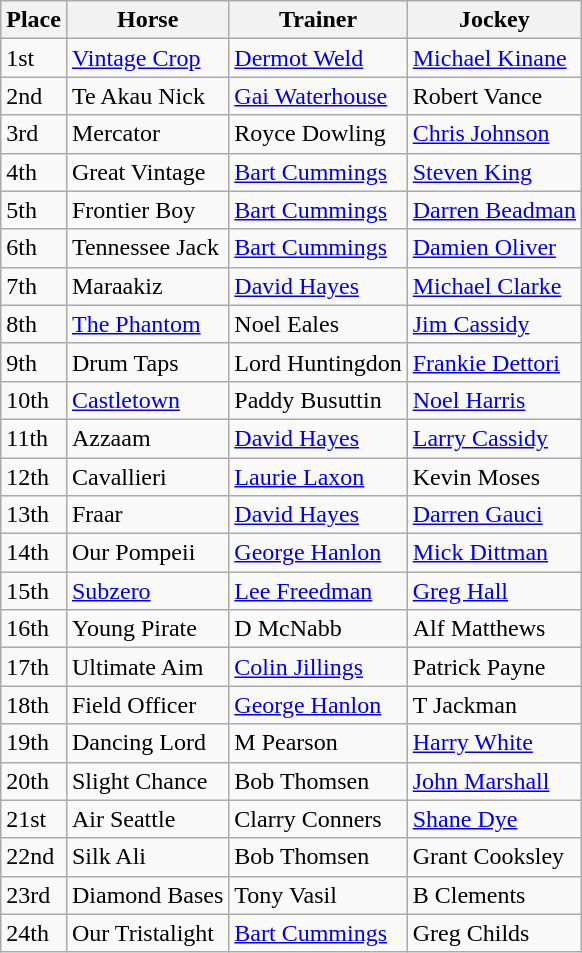<table class="wikitable sortable">
<tr>
<th>Place</th>
<th>Horse</th>
<th>Trainer</th>
<th>Jockey</th>
</tr>
<tr>
<td>1st</td>
<td><a href='#'>Vintage Crop</a></td>
<td><a href='#'>Dermot Weld</a></td>
<td><a href='#'>Michael Kinane</a></td>
</tr>
<tr>
<td>2nd</td>
<td>Te Akau Nick</td>
<td><a href='#'>Gai Waterhouse</a></td>
<td>Robert Vance</td>
</tr>
<tr>
<td>3rd</td>
<td>Mercator</td>
<td>Royce Dowling</td>
<td><a href='#'>Chris Johnson</a></td>
</tr>
<tr>
<td>4th</td>
<td>Great Vintage</td>
<td><a href='#'>Bart Cummings</a></td>
<td><a href='#'>Steven King</a></td>
</tr>
<tr>
<td>5th</td>
<td>Frontier Boy</td>
<td><a href='#'>Bart Cummings</a></td>
<td><a href='#'>Darren Beadman</a></td>
</tr>
<tr>
<td>6th</td>
<td>Tennessee Jack</td>
<td><a href='#'>Bart Cummings</a></td>
<td><a href='#'>Damien Oliver</a></td>
</tr>
<tr>
<td>7th</td>
<td>Maraakiz</td>
<td><a href='#'>David Hayes</a></td>
<td><a href='#'>Michael Clarke</a></td>
</tr>
<tr>
<td>8th</td>
<td><a href='#'>The Phantom</a></td>
<td>Noel Eales</td>
<td><a href='#'>Jim Cassidy</a></td>
</tr>
<tr>
<td>9th</td>
<td>Drum Taps</td>
<td>Lord Huntingdon</td>
<td><a href='#'>Frankie Dettori</a></td>
</tr>
<tr>
<td>10th</td>
<td><a href='#'>Castletown</a></td>
<td>Paddy Busuttin</td>
<td><a href='#'>Noel Harris</a></td>
</tr>
<tr>
<td>11th</td>
<td>Azzaam</td>
<td><a href='#'>David Hayes</a></td>
<td><a href='#'>Larry Cassidy</a></td>
</tr>
<tr>
<td>12th</td>
<td>Cavallieri</td>
<td><a href='#'>Laurie Laxon</a></td>
<td>Kevin Moses</td>
</tr>
<tr>
<td>13th</td>
<td>Fraar</td>
<td><a href='#'>David Hayes</a></td>
<td><a href='#'>Darren Gauci</a></td>
</tr>
<tr>
<td>14th</td>
<td>Our Pompeii</td>
<td><a href='#'>George Hanlon</a></td>
<td><a href='#'>Mick Dittman</a></td>
</tr>
<tr>
<td>15th</td>
<td><a href='#'>Subzero</a></td>
<td><a href='#'>Lee Freedman</a></td>
<td><a href='#'>Greg Hall</a></td>
</tr>
<tr>
<td>16th</td>
<td>Young Pirate</td>
<td>D McNabb</td>
<td>Alf Matthews</td>
</tr>
<tr>
<td>17th</td>
<td>Ultimate Aim</td>
<td><a href='#'>Colin Jillings</a></td>
<td>Patrick Payne</td>
</tr>
<tr>
<td>18th</td>
<td>Field Officer</td>
<td><a href='#'>George Hanlon</a></td>
<td>T Jackman</td>
</tr>
<tr>
<td>19th</td>
<td>Dancing Lord</td>
<td>M Pearson</td>
<td><a href='#'>Harry White</a></td>
</tr>
<tr>
<td>20th</td>
<td>Slight Chance</td>
<td>Bob Thomsen</td>
<td><a href='#'>John Marshall</a></td>
</tr>
<tr>
<td>21st</td>
<td>Air Seattle</td>
<td>Clarry Conners</td>
<td><a href='#'>Shane Dye</a></td>
</tr>
<tr>
<td>22nd</td>
<td>Silk Ali</td>
<td>Bob Thomsen</td>
<td>Grant Cooksley</td>
</tr>
<tr>
<td>23rd</td>
<td>Diamond Bases</td>
<td>Tony Vasil</td>
<td>B Clements</td>
</tr>
<tr>
<td>24th</td>
<td>Our Tristalight</td>
<td><a href='#'>Bart Cummings</a></td>
<td>Greg Childs</td>
</tr>
</table>
